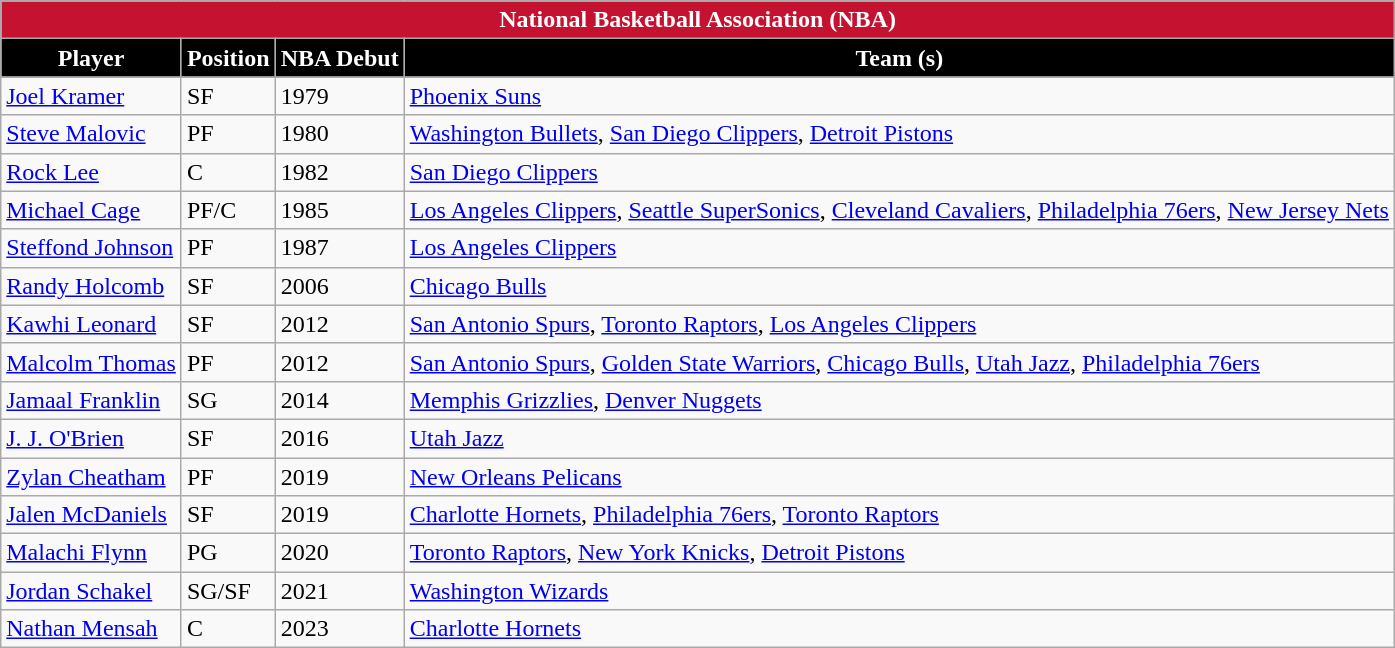<table class="wikitable sortable" style="float:left; margin-right:1em">
<tr>
<th style="background:#C41230; color:white;" colspan=6>National Basketball Association (NBA)</th>
</tr>
<tr>
<th style="background:black;color:white;">Player</th>
<th style="background:black;color:white;">Position</th>
<th style="background:black;color:white;">NBA Debut</th>
<th style="background:black;color:white;">Team (s)</th>
</tr>
<tr>
<td><a href='#'>Joel Kramer</a></td>
<td>SF</td>
<td>1979</td>
<td><a href='#'>Phoenix Suns</a></td>
</tr>
<tr>
<td><a href='#'>Steve Malovic</a></td>
<td>PF</td>
<td>1980</td>
<td><a href='#'>Washington Bullets</a>, <a href='#'>San Diego Clippers</a>, <a href='#'>Detroit Pistons</a></td>
</tr>
<tr>
<td><a href='#'>Rock Lee</a></td>
<td>C</td>
<td>1982</td>
<td><a href='#'>San Diego Clippers</a></td>
</tr>
<tr>
<td><a href='#'>Michael Cage</a></td>
<td>PF/C</td>
<td>1985</td>
<td><a href='#'>Los Angeles Clippers</a>, <a href='#'>Seattle SuperSonics</a>, <a href='#'>Cleveland Cavaliers</a>, <a href='#'>Philadelphia 76ers</a>, <a href='#'>New Jersey Nets</a></td>
</tr>
<tr>
<td><a href='#'>Steffond Johnson</a></td>
<td>PF</td>
<td>1987</td>
<td><a href='#'>Los Angeles Clippers</a></td>
</tr>
<tr>
<td><a href='#'>Randy Holcomb</a></td>
<td>SF</td>
<td>2006</td>
<td><a href='#'>Chicago Bulls</a></td>
</tr>
<tr>
<td><a href='#'>Kawhi Leonard</a></td>
<td>SF</td>
<td>2012</td>
<td><a href='#'>San Antonio Spurs</a>, <a href='#'>Toronto Raptors</a>, <a href='#'>Los Angeles Clippers</a></td>
</tr>
<tr>
<td><a href='#'>Malcolm Thomas</a></td>
<td>PF</td>
<td>2012</td>
<td><a href='#'>San Antonio Spurs</a>, <a href='#'>Golden State Warriors</a>, <a href='#'>Chicago Bulls</a>, <a href='#'>Utah Jazz</a>, <a href='#'>Philadelphia 76ers</a></td>
</tr>
<tr>
<td><a href='#'>Jamaal Franklin</a></td>
<td>SG</td>
<td>2014</td>
<td><a href='#'>Memphis Grizzlies</a>, <a href='#'>Denver Nuggets</a></td>
</tr>
<tr>
<td><a href='#'>J. J. O'Brien</a></td>
<td>SF</td>
<td>2016</td>
<td><a href='#'>Utah Jazz</a></td>
</tr>
<tr>
<td><a href='#'>Zylan Cheatham</a></td>
<td>PF</td>
<td>2019</td>
<td><a href='#'>New Orleans Pelicans</a></td>
</tr>
<tr>
<td><a href='#'>Jalen McDaniels</a></td>
<td>SF</td>
<td>2019</td>
<td><a href='#'>Charlotte Hornets</a>, <a href='#'>Philadelphia 76ers</a>, <a href='#'>Toronto Raptors</a></td>
</tr>
<tr>
<td><a href='#'>Malachi Flynn</a></td>
<td>PG</td>
<td>2020</td>
<td><a href='#'>Toronto Raptors</a>, <a href='#'>New York Knicks</a>, <a href='#'>Detroit Pistons</a></td>
</tr>
<tr>
<td><a href='#'>Jordan Schakel</a></td>
<td>SG/SF</td>
<td>2021</td>
<td><a href='#'>Washington Wizards</a></td>
</tr>
<tr>
<td><a href='#'>Nathan Mensah</a></td>
<td>C</td>
<td>2023</td>
<td><a href='#'>Charlotte Hornets</a></td>
</tr>
</table>
